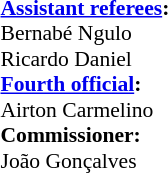<table width=50% style="font-size: 90%">
<tr>
<td><br><strong><a href='#'>Assistant referees</a>:</strong>
<br>Bernabé Ngulo
<br>Ricardo Daniel<br><strong><a href='#'>Fourth official</a>:</strong>
<br>Airton Carmelino<br><strong>Commissioner:</strong>
<br>João Gonçalves</td>
</tr>
</table>
